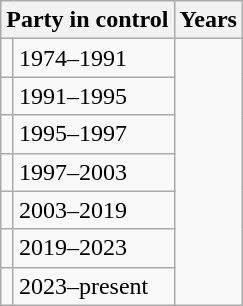<table class="wikitable">
<tr>
<th colspan=2>Party in control</th>
<th>Years</th>
</tr>
<tr>
<td></td>
<td>1974–1991</td>
</tr>
<tr>
<td></td>
<td>1991–1995</td>
</tr>
<tr>
<td></td>
<td>1995–1997</td>
</tr>
<tr>
<td></td>
<td>1997–2003</td>
</tr>
<tr>
<td></td>
<td>2003–2019</td>
</tr>
<tr>
<td></td>
<td>2019–2023</td>
</tr>
<tr>
<td></td>
<td>2023–present</td>
</tr>
</table>
